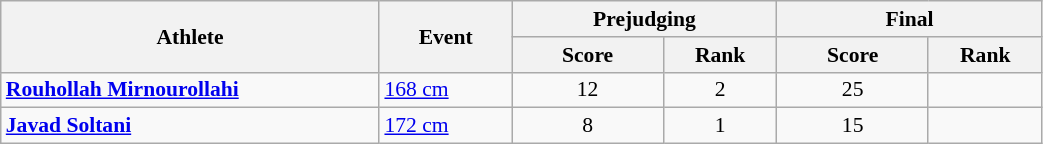<table class="wikitable" width="55%" style="text-align:center; font-size:90%">
<tr>
<th rowspan="2" width="20%">Athlete</th>
<th rowspan="2" width="7%">Event</th>
<th colspan="2" width="14%">Prejudging</th>
<th colspan="2" width="14%">Final</th>
</tr>
<tr>
<th width="8%">Score</th>
<th>Rank</th>
<th width="8%">Score</th>
<th>Rank</th>
</tr>
<tr>
<td align=left><strong><a href='#'>Rouhollah Mirnourollahi</a></strong></td>
<td align=left><a href='#'>168 cm</a></td>
<td>12</td>
<td>2 <strong></strong></td>
<td>25</td>
<td></td>
</tr>
<tr>
<td align=left><strong><a href='#'>Javad Soltani</a></strong></td>
<td align=left><a href='#'>172 cm</a></td>
<td>8</td>
<td>1 <strong></strong></td>
<td>15</td>
<td></td>
</tr>
</table>
